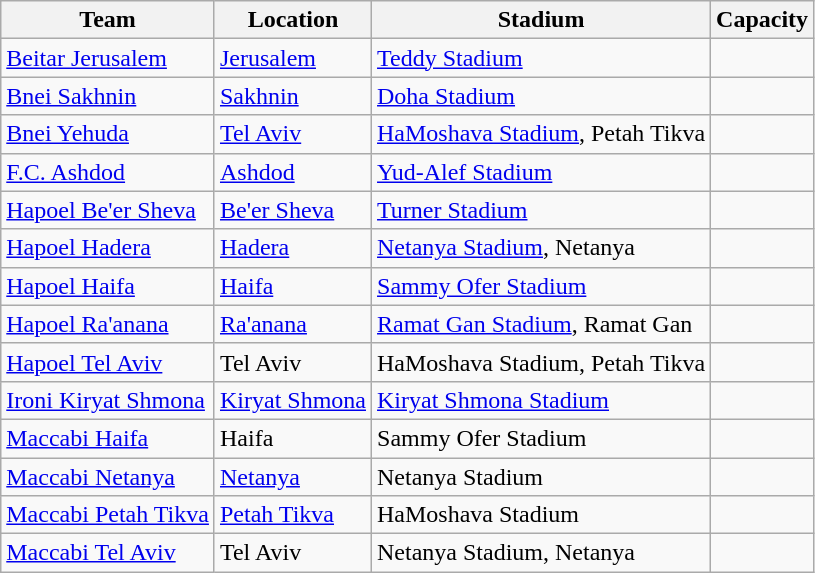<table class="wikitable sortable">
<tr>
<th>Team</th>
<th>Location</th>
<th>Stadium</th>
<th>Capacity</th>
</tr>
<tr>
<td><a href='#'>Beitar Jerusalem</a></td>
<td><a href='#'>Jerusalem</a></td>
<td><a href='#'>Teddy Stadium</a></td>
<td style="text-align:center"></td>
</tr>
<tr>
<td><a href='#'>Bnei Sakhnin</a></td>
<td><a href='#'>Sakhnin</a></td>
<td><a href='#'>Doha Stadium</a></td>
<td style="text-align:center"></td>
</tr>
<tr>
<td><a href='#'>Bnei Yehuda</a></td>
<td><a href='#'>Tel Aviv</a></td>
<td><a href='#'>HaMoshava Stadium</a>, Petah Tikva</td>
<td style="text-align:center"></td>
</tr>
<tr>
<td><a href='#'>F.C. Ashdod</a></td>
<td><a href='#'>Ashdod</a></td>
<td><a href='#'>Yud-Alef Stadium</a></td>
<td style="text-align:center"></td>
</tr>
<tr>
<td><a href='#'>Hapoel Be'er Sheva</a></td>
<td><a href='#'>Be'er Sheva</a></td>
<td><a href='#'>Turner Stadium</a></td>
<td style="text-align:center"></td>
</tr>
<tr>
<td><a href='#'>Hapoel Hadera</a></td>
<td><a href='#'>Hadera</a></td>
<td><a href='#'>Netanya Stadium</a>, Netanya</td>
<td style="text-align:center"></td>
</tr>
<tr>
<td><a href='#'>Hapoel Haifa</a></td>
<td><a href='#'>Haifa</a></td>
<td><a href='#'>Sammy Ofer Stadium</a></td>
<td style="text-align:center"></td>
</tr>
<tr>
<td><a href='#'>Hapoel Ra'anana</a></td>
<td><a href='#'>Ra'anana</a></td>
<td><a href='#'>Ramat Gan Stadium</a>, Ramat Gan</td>
<td style="text-align:center"></td>
</tr>
<tr>
<td><a href='#'>Hapoel Tel Aviv</a></td>
<td>Tel Aviv</td>
<td>HaMoshava Stadium, Petah Tikva</td>
<td style="text-align:center"></td>
</tr>
<tr>
<td><a href='#'>Ironi Kiryat Shmona</a></td>
<td><a href='#'>Kiryat Shmona</a></td>
<td><a href='#'>Kiryat Shmona Stadium</a></td>
<td style="text-align:center"></td>
</tr>
<tr>
<td><a href='#'>Maccabi Haifa</a></td>
<td>Haifa</td>
<td>Sammy Ofer Stadium</td>
<td style="text-align:center"></td>
</tr>
<tr>
<td><a href='#'>Maccabi Netanya</a></td>
<td><a href='#'>Netanya</a></td>
<td>Netanya Stadium</td>
<td style="text-align:center"></td>
</tr>
<tr>
<td><a href='#'>Maccabi Petah Tikva</a></td>
<td><a href='#'>Petah Tikva</a></td>
<td>HaMoshava Stadium</td>
<td style="text-align:center"></td>
</tr>
<tr>
<td><a href='#'>Maccabi Tel Aviv</a></td>
<td>Tel Aviv</td>
<td>Netanya Stadium, Netanya</td>
<td style="text-align:center"></td>
</tr>
</table>
